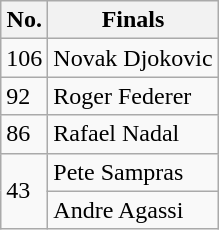<table class="wikitable" style="display: inline-table;">
<tr>
<th width=20>No.</th>
<th>Finals</th>
</tr>
<tr>
<td>106</td>
<td> Novak Djokovic</td>
</tr>
<tr>
<td>92</td>
<td> Roger Federer</td>
</tr>
<tr>
<td>86</td>
<td> Rafael Nadal</td>
</tr>
<tr>
<td rowspan=2>43</td>
<td> Pete Sampras</td>
</tr>
<tr>
<td> Andre Agassi</td>
</tr>
</table>
